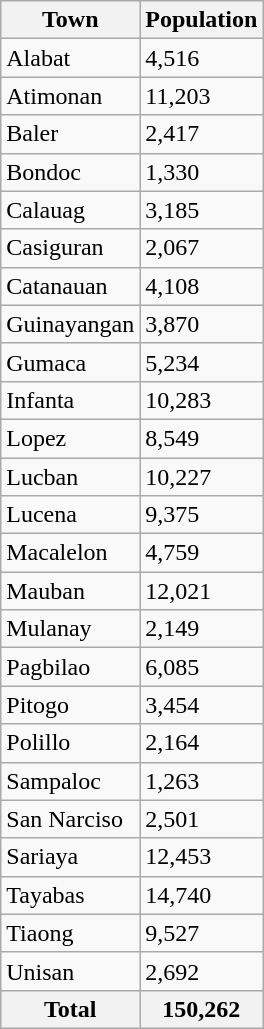<table class="wikitable sortable">
<tr>
<th>Town</th>
<th>Population</th>
</tr>
<tr>
<td>Alabat</td>
<td>4,516</td>
</tr>
<tr>
<td>Atimonan</td>
<td>11,203</td>
</tr>
<tr>
<td>Baler</td>
<td>2,417</td>
</tr>
<tr>
<td>Bondoc</td>
<td>1,330</td>
</tr>
<tr>
<td>Calauag</td>
<td>3,185</td>
</tr>
<tr>
<td>Casiguran</td>
<td>2,067</td>
</tr>
<tr>
<td>Catanauan</td>
<td>4,108</td>
</tr>
<tr>
<td>Guinayangan</td>
<td>3,870</td>
</tr>
<tr>
<td>Gumaca</td>
<td>5,234</td>
</tr>
<tr>
<td>Infanta</td>
<td>10,283</td>
</tr>
<tr>
<td>Lopez</td>
<td>8,549</td>
</tr>
<tr>
<td>Lucban</td>
<td>10,227</td>
</tr>
<tr>
<td>Lucena</td>
<td>9,375</td>
</tr>
<tr>
<td>Macalelon</td>
<td>4,759</td>
</tr>
<tr>
<td>Mauban</td>
<td>12,021</td>
</tr>
<tr>
<td>Mulanay</td>
<td>2,149</td>
</tr>
<tr>
<td>Pagbilao</td>
<td>6,085</td>
</tr>
<tr>
<td>Pitogo</td>
<td>3,454</td>
</tr>
<tr>
<td>Polillo</td>
<td>2,164</td>
</tr>
<tr>
<td>Sampaloc</td>
<td>1,263</td>
</tr>
<tr>
<td>San Narciso</td>
<td>2,501</td>
</tr>
<tr>
<td>Sariaya</td>
<td>12,453</td>
</tr>
<tr>
<td>Tayabas</td>
<td>14,740</td>
</tr>
<tr>
<td>Tiaong</td>
<td>9,527</td>
</tr>
<tr>
<td>Unisan</td>
<td>2,692</td>
</tr>
<tr>
<th>Total</th>
<th>150,262</th>
</tr>
</table>
